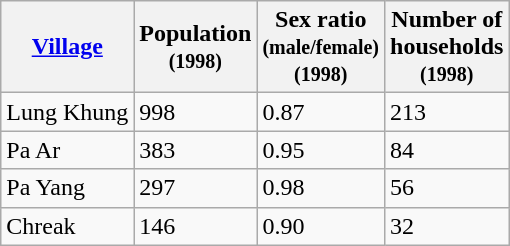<table class="wikitable">
<tr>
<th><a href='#'>Village</a></th>
<th>Population<br><small>(1998)</small></th>
<th>Sex ratio<br><small>(male/female)</small><br><small>(1998)</small></th>
<th>Number of<br>households<br><small>(1998)</small></th>
</tr>
<tr>
<td>Lung Khung</td>
<td>998</td>
<td>0.87</td>
<td>213</td>
</tr>
<tr>
<td>Pa Ar</td>
<td>383</td>
<td>0.95</td>
<td>84</td>
</tr>
<tr>
<td>Pa Yang</td>
<td>297</td>
<td>0.98</td>
<td>56</td>
</tr>
<tr>
<td>Chreak</td>
<td>146</td>
<td>0.90</td>
<td>32</td>
</tr>
</table>
